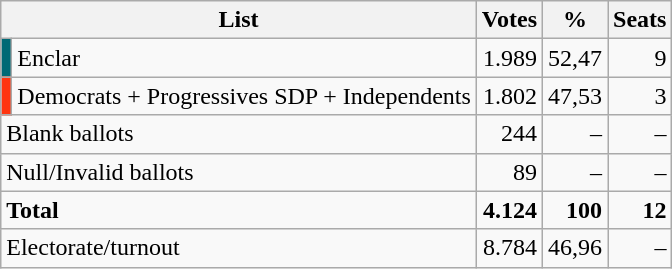<table class="wikitable" style="text-align:right">
<tr>
<th colspan="2">List</th>
<th>Votes</th>
<th>%</th>
<th>Seats</th>
</tr>
<tr>
<td bgcolor="#006975"></td>
<td align="left">Enclar</td>
<td>1.989</td>
<td>52,47</td>
<td>9</td>
</tr>
<tr>
<td bgcolor="#FF350F"></td>
<td align="left">Democrats + Progressives SDP + Independents</td>
<td>1.802</td>
<td>47,53</td>
<td>3</td>
</tr>
<tr>
<td colspan="2" align="left">Blank ballots</td>
<td>244</td>
<td>–</td>
<td>–</td>
</tr>
<tr>
<td colspan="2" align="left">Null/Invalid ballots</td>
<td>89</td>
<td>–</td>
<td>–</td>
</tr>
<tr>
<td colspan="2" align="left"><strong>Total</strong></td>
<td><strong>4.124</strong></td>
<td><strong>100</strong></td>
<td><strong>12</strong></td>
</tr>
<tr>
<td colspan="2" align="left">Electorate/turnout</td>
<td>8.784</td>
<td>46,96</td>
<td>–</td>
</tr>
</table>
